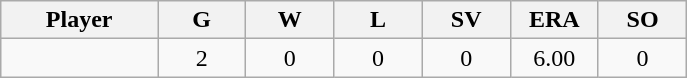<table class="wikitable sortable">
<tr>
<th bgcolor="#DDDDFF" width="16%">Player</th>
<th bgcolor="#DDDDFF" width="9%">G</th>
<th bgcolor="#DDDDFF" width="9%">W</th>
<th bgcolor="#DDDDFF" width="9%">L</th>
<th bgcolor="#DDDDFF" width="9%">SV</th>
<th bgcolor="#DDDDFF" width="9%">ERA</th>
<th bgcolor="#DDDDFF" width="9%">SO</th>
</tr>
<tr align="center">
<td></td>
<td>2</td>
<td>0</td>
<td>0</td>
<td>0</td>
<td>6.00</td>
<td>0</td>
</tr>
</table>
